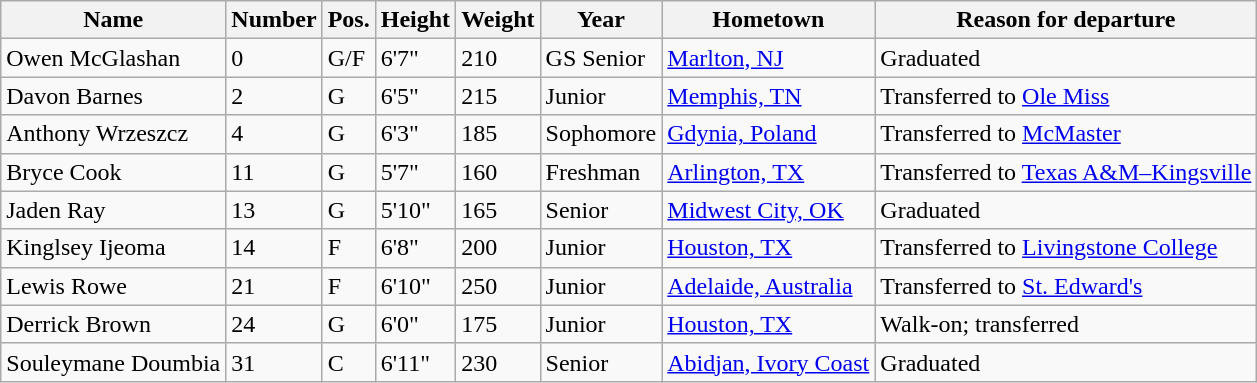<table class="wikitable sortable" border="1">
<tr>
<th>Name</th>
<th>Number</th>
<th>Pos.</th>
<th>Height</th>
<th>Weight</th>
<th>Year</th>
<th>Hometown</th>
<th class="unsortable">Reason for departure</th>
</tr>
<tr>
<td>Owen McGlashan</td>
<td>0</td>
<td>G/F</td>
<td>6'7"</td>
<td>210</td>
<td>GS Senior</td>
<td><a href='#'>Marlton, NJ</a></td>
<td>Graduated</td>
</tr>
<tr>
<td>Davon Barnes</td>
<td>2</td>
<td>G</td>
<td>6'5"</td>
<td>215</td>
<td>Junior</td>
<td><a href='#'>Memphis, TN</a></td>
<td>Transferred to <a href='#'>Ole Miss</a></td>
</tr>
<tr>
<td>Anthony Wrzeszcz</td>
<td>4</td>
<td>G</td>
<td>6'3"</td>
<td>185</td>
<td>Sophomore</td>
<td><a href='#'>Gdynia, Poland</a></td>
<td>Transferred to <a href='#'>McMaster</a></td>
</tr>
<tr>
<td>Bryce Cook</td>
<td>11</td>
<td>G</td>
<td>5'7"</td>
<td>160</td>
<td>Freshman</td>
<td><a href='#'>Arlington, TX</a></td>
<td>Transferred to <a href='#'>Texas A&M–Kingsville</a></td>
</tr>
<tr>
<td>Jaden Ray</td>
<td>13</td>
<td>G</td>
<td>5'10"</td>
<td>165</td>
<td>Senior</td>
<td><a href='#'>Midwest City, OK</a></td>
<td>Graduated</td>
</tr>
<tr>
<td>Kinglsey Ijeoma</td>
<td>14</td>
<td>F</td>
<td>6'8"</td>
<td>200</td>
<td>Junior</td>
<td><a href='#'>Houston, TX</a></td>
<td>Transferred to <a href='#'>Livingstone College</a></td>
</tr>
<tr>
<td>Lewis Rowe</td>
<td>21</td>
<td>F</td>
<td>6'10"</td>
<td>250</td>
<td>Junior</td>
<td><a href='#'>Adelaide, Australia</a></td>
<td>Transferred to <a href='#'>St. Edward's</a></td>
</tr>
<tr>
<td>Derrick Brown</td>
<td>24</td>
<td>G</td>
<td>6'0"</td>
<td>175</td>
<td>Junior</td>
<td><a href='#'>Houston, TX</a></td>
<td>Walk-on; transferred</td>
</tr>
<tr>
<td>Souleymane Doumbia</td>
<td>31</td>
<td>C</td>
<td>6'11"</td>
<td>230</td>
<td>Senior</td>
<td><a href='#'>Abidjan, Ivory Coast</a></td>
<td>Graduated</td>
</tr>
</table>
